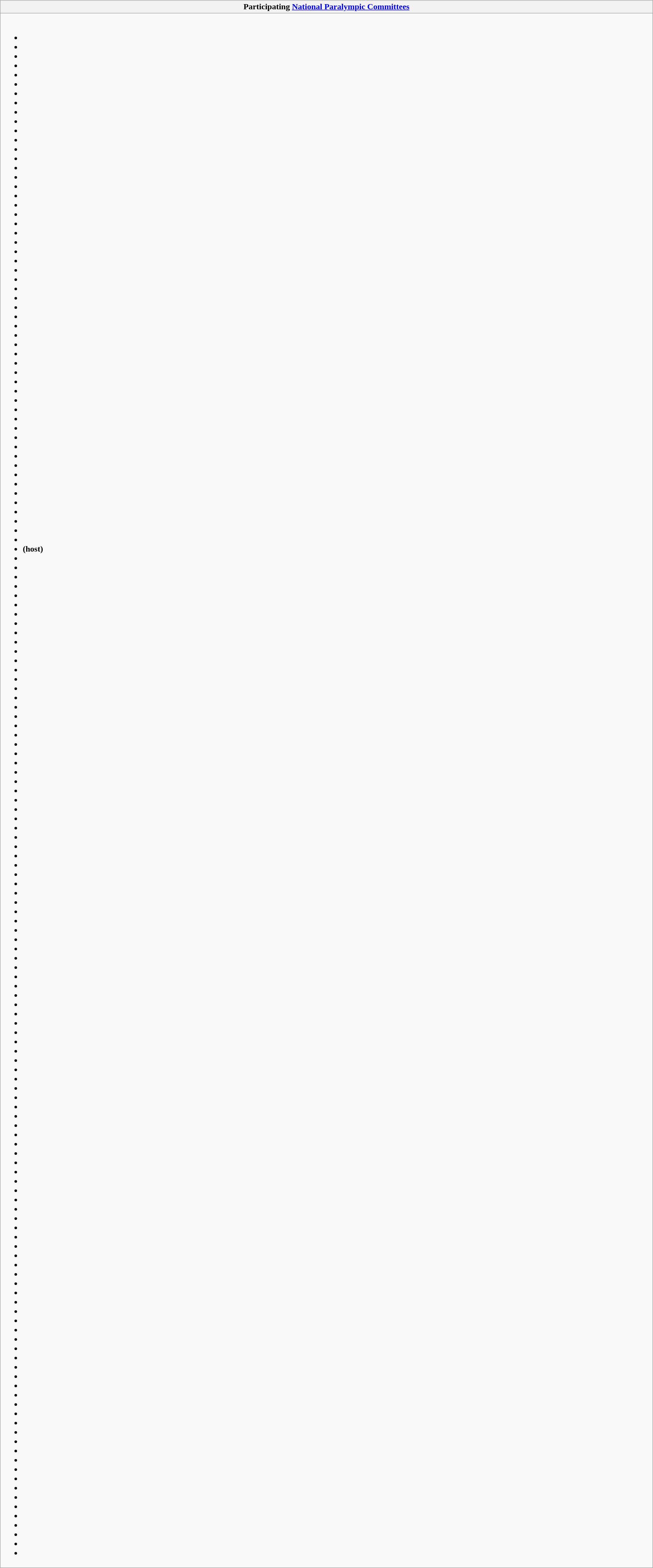<table class="wikitable collapsible" style="width:100%;">
<tr>
<th>Participating <a href='#'>National Paralympic Committees</a></th>
</tr>
<tr>
<td><br><ul><li></li><li></li><li></li><li></li><li></li><li></li><li></li><li></li><li></li><li></li><li></li><li></li><li></li><li></li><li></li><li></li><li></li><li></li><li></li><li></li><li></li><li></li><li></li><li></li><li></li><li></li><li></li><li></li><li></li><li></li><li></li><li></li><li></li><li></li><li></li><li></li><li></li><li></li><li></li><li></li><li></li><li></li><li></li><li></li><li></li><li></li><li></li><li></li><li></li><li></li><li></li><li></li><li></li><li></li><li></li><li> <strong>(host)</strong></li><li></li><li></li><li></li><li></li><li></li><li></li><li></li><li></li><li></li><li></li><li></li><li></li><li></li><li></li><li></li><li></li><li></li><li></li><li></li><li></li><li></li><li></li><li></li><li></li><li></li><li></li><li></li><li></li><li></li><li></li><li></li><li></li><li></li><li></li><li></li><li></li><li></li><li></li><li></li><li></li><li></li><li></li><li></li><li></li><li></li><li></li><li></li><li></li><li></li><li></li><li></li><li></li><li></li><li></li><li></li><li></li><li></li><li></li><li></li><li></li><li></li><li></li><li></li><li></li><li></li><li></li><li></li><li></li><li></li><li></li><li></li><li></li><li></li><li></li><li></li><li></li><li></li><li></li><li></li><li></li><li></li><li></li><li></li><li></li><li></li><li></li><li></li><li></li><li></li><li></li><li></li><li></li><li></li><li></li><li></li><li></li><li></li><li></li><li></li><li></li><li></li><li></li><li></li><li></li><li></li><li></li><li></li><li></li></ul></td>
</tr>
</table>
